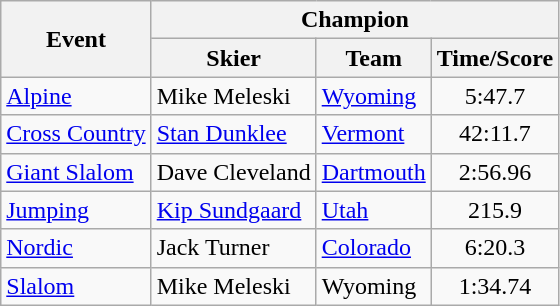<table class="wikitable">
<tr>
<th rowspan="2">Event</th>
<th colspan="3" bgcolor=000000>Champion</th>
</tr>
<tr>
<th>Skier</th>
<th>Team</th>
<th>Time/Score</th>
</tr>
<tr>
<td><a href='#'>Alpine</a></td>
<td>Mike Meleski</td>
<td><a href='#'>Wyoming</a></td>
<td align=center>5:47.7</td>
</tr>
<tr>
<td><a href='#'>Cross Country</a></td>
<td><a href='#'>Stan Dunklee</a></td>
<td><a href='#'>Vermont</a></td>
<td align=center>42:11.7</td>
</tr>
<tr>
<td><a href='#'>Giant Slalom</a></td>
<td>Dave Cleveland</td>
<td><a href='#'>Dartmouth</a></td>
<td align=center>2:56.96</td>
</tr>
<tr>
<td><a href='#'>Jumping</a></td>
<td><a href='#'>Kip Sundgaard</a></td>
<td><a href='#'>Utah</a></td>
<td align=center>215.9</td>
</tr>
<tr>
<td><a href='#'>Nordic</a></td>
<td>Jack Turner</td>
<td><a href='#'>Colorado</a></td>
<td align=center>6:20.3</td>
</tr>
<tr>
<td><a href='#'>Slalom</a></td>
<td>Mike Meleski</td>
<td>Wyoming</td>
<td align=center>1:34.74</td>
</tr>
</table>
